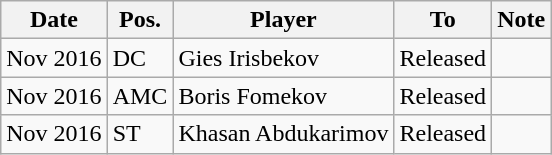<table class="wikitable sortable">
<tr>
<th>Date</th>
<th>Pos.</th>
<th>Player</th>
<th>To</th>
<th>Note</th>
</tr>
<tr>
<td>Nov 2016</td>
<td>DC</td>
<td> Gies Irisbekov</td>
<td>Released</td>
<td></td>
</tr>
<tr>
<td>Nov 2016</td>
<td>AMC</td>
<td> Boris Fomekov</td>
<td>Released</td>
<td></td>
</tr>
<tr>
<td>Nov 2016</td>
<td>ST</td>
<td> Khasan Abdukarimov</td>
<td>Released</td>
<td></td>
</tr>
</table>
